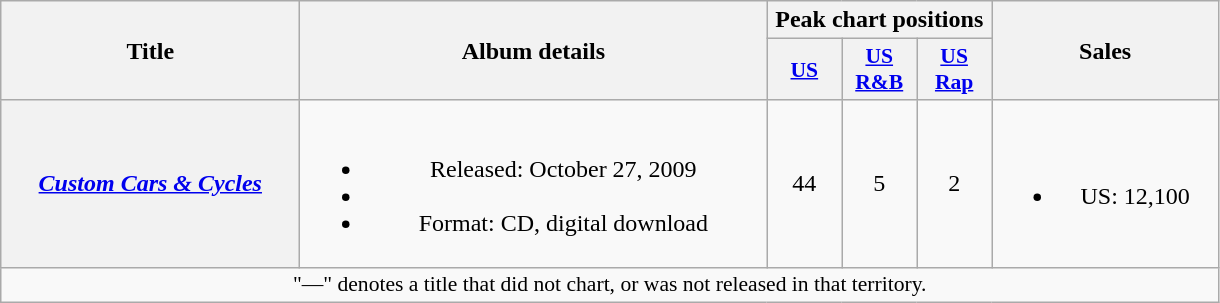<table class="wikitable plainrowheaders" style="text-align:center;">
<tr>
<th scope="col" rowspan="2" style="width:12em;">Title</th>
<th scope="col" rowspan="2" style="width:19em;">Album details</th>
<th scope="col" colspan="3">Peak chart positions</th>
<th scope="col" rowspan="2" style="width:9em;">Sales</th>
</tr>
<tr>
<th scope="col" style="width:3em;font-size:90%;"><a href='#'>US</a><br></th>
<th scope="col" style="width:3em;font-size:90%;"><a href='#'>US R&B</a><br></th>
<th scope="col" style="width:3em;font-size:90%;"><a href='#'>US Rap</a><br></th>
</tr>
<tr>
<th scope="row"><em><a href='#'>Custom Cars & Cycles</a></em></th>
<td><br><ul><li>Released: October 27, 2009</li><li></li><li>Format: CD, digital download</li></ul></td>
<td>44</td>
<td>5</td>
<td>2</td>
<td><br><ul><li>US: 12,100</li></ul></td>
</tr>
<tr>
<td colspan="14" style="font-size:90%">"—" denotes a title that did not chart, or was not released in that territory.</td>
</tr>
</table>
